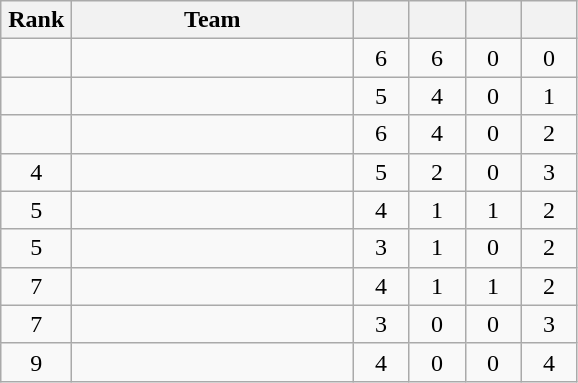<table class="wikitable" style="text-align: center;">
<tr>
<th width=40>Rank</th>
<th width=180>Team</th>
<th width=30></th>
<th width=30></th>
<th width=30></th>
<th width=30></th>
</tr>
<tr>
<td></td>
<td align=left></td>
<td>6</td>
<td>6</td>
<td>0</td>
<td>0</td>
</tr>
<tr>
<td></td>
<td align=left></td>
<td>5</td>
<td>4</td>
<td>0</td>
<td>1</td>
</tr>
<tr>
<td></td>
<td align=left></td>
<td>6</td>
<td>4</td>
<td>0</td>
<td>2</td>
</tr>
<tr>
<td>4</td>
<td align=left></td>
<td>5</td>
<td>2</td>
<td>0</td>
<td>3</td>
</tr>
<tr>
<td>5</td>
<td align=left></td>
<td>4</td>
<td>1</td>
<td>1</td>
<td>2</td>
</tr>
<tr>
<td>5</td>
<td align=left></td>
<td>3</td>
<td>1</td>
<td>0</td>
<td>2</td>
</tr>
<tr>
<td>7</td>
<td align=left></td>
<td>4</td>
<td>1</td>
<td>1</td>
<td>2</td>
</tr>
<tr>
<td>7</td>
<td align=left></td>
<td>3</td>
<td>0</td>
<td>0</td>
<td>3</td>
</tr>
<tr>
<td>9</td>
<td align=left></td>
<td>4</td>
<td>0</td>
<td>0</td>
<td>4</td>
</tr>
</table>
